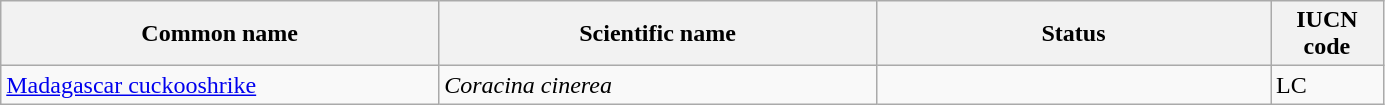<table width=73% class="wikitable sortable">
<tr>
<th width=20%>Common name</th>
<th width=20%>Scientific name</th>
<th width=18%>Status</th>
<th width=5%>IUCN code</th>
</tr>
<tr>
<td><a href='#'>Madagascar cuckooshrike</a></td>
<td><em>Coracina cinerea</em></td>
<td></td>
<td>LC</td>
</tr>
</table>
